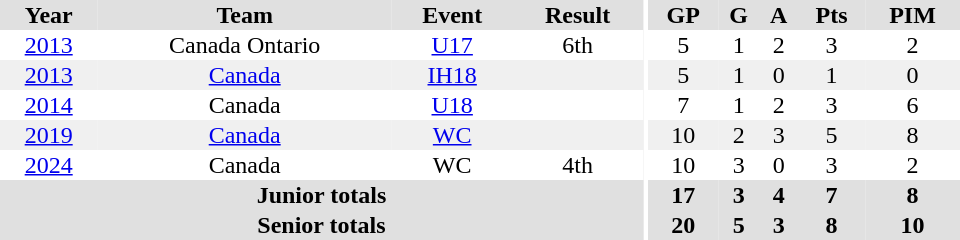<table border="0" cellpadding="1" cellspacing="0" ID="Table3" style="text-align:center; width:40em">
<tr ALIGN="center" bgcolor="#e0e0e0">
<th>Year</th>
<th>Team</th>
<th>Event</th>
<th>Result</th>
<th rowspan="99" bgcolor="#ffffff"></th>
<th>GP</th>
<th>G</th>
<th>A</th>
<th>Pts</th>
<th>PIM</th>
</tr>
<tr>
<td><a href='#'>2013</a></td>
<td>Canada Ontario</td>
<td><a href='#'>U17</a></td>
<td>6th</td>
<td>5</td>
<td>1</td>
<td>2</td>
<td>3</td>
<td>2</td>
</tr>
<tr bgcolor="#f0f0f0">
<td><a href='#'>2013</a></td>
<td><a href='#'>Canada</a></td>
<td><a href='#'>IH18</a></td>
<td></td>
<td>5</td>
<td>1</td>
<td>0</td>
<td>1</td>
<td>0</td>
</tr>
<tr>
<td><a href='#'>2014</a></td>
<td>Canada</td>
<td><a href='#'>U18</a></td>
<td></td>
<td>7</td>
<td>1</td>
<td>2</td>
<td>3</td>
<td>6</td>
</tr>
<tr bgcolor="#f0f0f0">
<td><a href='#'>2019</a></td>
<td><a href='#'>Canada</a></td>
<td><a href='#'>WC</a></td>
<td></td>
<td>10</td>
<td>2</td>
<td>3</td>
<td>5</td>
<td>8</td>
</tr>
<tr>
<td><a href='#'>2024</a></td>
<td>Canada</td>
<td>WC</td>
<td>4th</td>
<td>10</td>
<td>3</td>
<td>0</td>
<td>3</td>
<td>2</td>
</tr>
<tr bgcolor="#e0e0e0">
<th colspan=4>Junior totals</th>
<th>17</th>
<th>3</th>
<th>4</th>
<th>7</th>
<th>8</th>
</tr>
<tr bgcolor="#e0e0e0">
<th colspan=4>Senior totals</th>
<th>20</th>
<th>5</th>
<th>3</th>
<th>8</th>
<th>10</th>
</tr>
</table>
